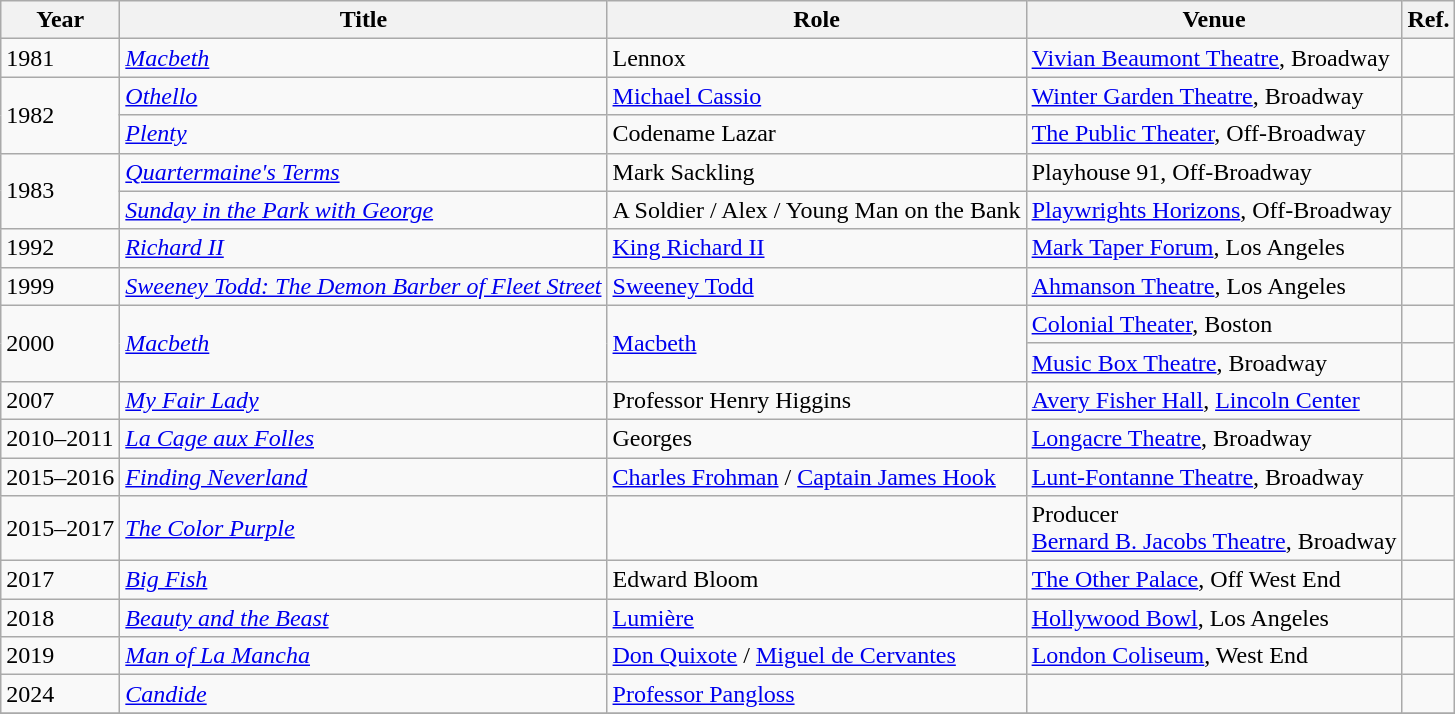<table class="wikitable sortable">
<tr>
<th>Year</th>
<th>Title</th>
<th>Role</th>
<th>Venue</th>
<th class=unsortable>Ref.</th>
</tr>
<tr>
<td>1981</td>
<td><em><a href='#'>Macbeth</a></em></td>
<td>Lennox</td>
<td><a href='#'>Vivian Beaumont Theatre</a>, Broadway</td>
<td></td>
</tr>
<tr>
<td rowspan="2">1982</td>
<td><em><a href='#'>Othello</a></em></td>
<td><a href='#'>Michael Cassio</a></td>
<td><a href='#'>Winter Garden Theatre</a>, Broadway</td>
<td></td>
</tr>
<tr>
<td><em><a href='#'>Plenty</a></em></td>
<td>Codename Lazar</td>
<td><a href='#'>The Public Theater</a>, Off-Broadway</td>
<td></td>
</tr>
<tr>
<td rowspan="2">1983</td>
<td><em><a href='#'>Quartermaine's Terms</a></em></td>
<td>Mark Sackling</td>
<td>Playhouse 91, Off-Broadway</td>
<td></td>
</tr>
<tr>
<td><em><a href='#'>Sunday in the Park with George</a></em></td>
<td>A Soldier / Alex / Young Man on the Bank</td>
<td><a href='#'>Playwrights Horizons</a>, Off-Broadway</td>
<td></td>
</tr>
<tr>
<td>1992</td>
<td><em><a href='#'>Richard II</a></em></td>
<td><a href='#'>King Richard II</a></td>
<td><a href='#'>Mark Taper Forum</a>, Los Angeles</td>
<td></td>
</tr>
<tr>
<td>1999</td>
<td><em><a href='#'>Sweeney Todd: The Demon Barber of Fleet Street</a></em></td>
<td><a href='#'>Sweeney Todd</a></td>
<td><a href='#'>Ahmanson Theatre</a>, Los Angeles</td>
<td></td>
</tr>
<tr>
<td rowspan=2>2000</td>
<td rowspan=2><em><a href='#'>Macbeth</a></em></td>
<td rowspan="2"><a href='#'>Macbeth</a></td>
<td><a href='#'>Colonial Theater</a>, Boston</td>
<td></td>
</tr>
<tr>
<td><a href='#'>Music Box Theatre</a>, Broadway</td>
<td></td>
</tr>
<tr>
<td>2007</td>
<td><em><a href='#'>My Fair Lady</a></em></td>
<td>Professor Henry Higgins</td>
<td><a href='#'>Avery Fisher Hall</a>, <a href='#'>Lincoln Center</a></td>
<td></td>
</tr>
<tr>
<td>2010–2011</td>
<td><em><a href='#'>La Cage aux Folles</a></em></td>
<td>Georges</td>
<td><a href='#'>Longacre Theatre</a>, Broadway</td>
<td></td>
</tr>
<tr>
<td>2015–2016</td>
<td><em><a href='#'>Finding Neverland</a></em></td>
<td><a href='#'>Charles Frohman</a> / <a href='#'>Captain James Hook</a></td>
<td><a href='#'>Lunt-Fontanne Theatre</a>, Broadway</td>
<td></td>
</tr>
<tr>
<td>2015–2017</td>
<td><em><a href='#'>The Color Purple</a></em></td>
<td></td>
<td>Producer<br><a href='#'>Bernard B. Jacobs Theatre</a>, Broadway</td>
<td></td>
</tr>
<tr>
<td>2017</td>
<td><em><a href='#'>Big Fish</a></em></td>
<td>Edward Bloom</td>
<td><a href='#'>The Other Palace</a>, Off West End</td>
<td></td>
</tr>
<tr>
<td>2018</td>
<td><em><a href='#'>Beauty and the Beast</a></em></td>
<td><a href='#'>Lumière</a></td>
<td><a href='#'>Hollywood Bowl</a>, Los Angeles</td>
<td></td>
</tr>
<tr>
<td>2019</td>
<td><em><a href='#'>Man of La Mancha</a></em></td>
<td><a href='#'>Don Quixote</a> / <a href='#'>Miguel de Cervantes</a></td>
<td><a href='#'>London Coliseum</a>, West End</td>
<td></td>
</tr>
<tr>
<td>2024</td>
<td><em><a href='#'>Candide</a></em></td>
<td><a href='#'>Professor Pangloss</a></td>
<td></td>
<td></td>
</tr>
<tr>
</tr>
</table>
